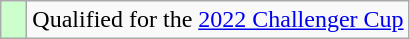<table class="wikitable" style="text-align:left">
<tr>
<td width=10px bgcolor=#ccffcc></td>
<td>Qualified for the <a href='#'>2022 Challenger Cup</a></td>
</tr>
</table>
